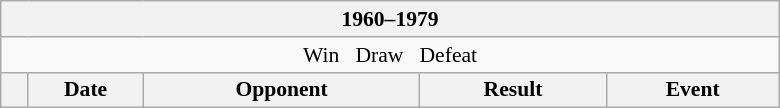<table class="wikitable collapsible collapsed" style="font-size: 90%; min-width: 520px;">
<tr>
<th colspan="5" width="400">1960–1979</th>
</tr>
<tr>
<td align="center" colspan="5"> Win   Draw   Defeat</td>
</tr>
<tr>
<th></th>
<th width=70>Date</th>
<th>Opponent</th>
<th>Result</th>
<th>Event</th>
</tr>
</table>
